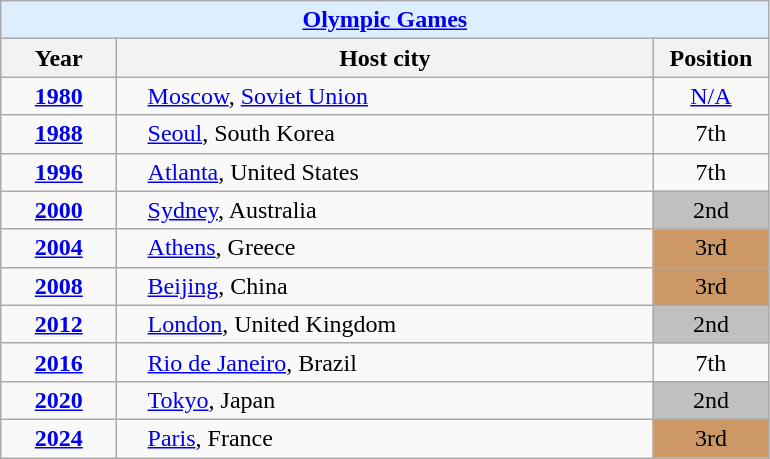<table class="wikitable" style="text-align: center;">
<tr>
<th colspan=3 style="background-color: #ddeeff;"><a href='#'>Olympic Games</a></th>
</tr>
<tr>
<th style="width: 70px;">Year</th>
<th style="width: 350px;">Host city</th>
<th style="width: 70px;">Position</th>
</tr>
<tr>
<td><strong><a href='#'>1980</a></strong></td>
<td style="text-align: left; padding-left: 20px;"> <a href='#'>Moscow</a>, <a href='#'>Soviet Union</a></td>
<td><a href='#'>N/A</a></td>
</tr>
<tr>
<td><strong><a href='#'>1988</a></strong></td>
<td style="text-align: left; padding-left: 20px;"> <a href='#'>Seoul</a>, South Korea</td>
<td>7th</td>
</tr>
<tr>
<td><strong><a href='#'>1996</a></strong></td>
<td style="text-align: left; padding-left: 20px;"> <a href='#'>Atlanta</a>, United States</td>
<td>7th</td>
</tr>
<tr>
<td><strong><a href='#'>2000</a></strong></td>
<td style="text-align: left; padding-left: 20px;"> <a href='#'>Sydney</a>, Australia</td>
<td style="background-color: silver;">2nd</td>
</tr>
<tr>
<td><strong><a href='#'>2004</a></strong></td>
<td style="text-align: left; padding-left: 20px;"> <a href='#'>Athens</a>, Greece</td>
<td style="background-color: #cc9966;">3rd</td>
</tr>
<tr>
<td><strong><a href='#'>2008</a></strong></td>
<td style="text-align: left; padding-left: 20px;"> <a href='#'>Beijing</a>, China</td>
<td style="background-color: #cc9966;">3rd</td>
</tr>
<tr>
<td><strong><a href='#'>2012</a></strong></td>
<td style="text-align: left; padding-left: 20px;"> <a href='#'>London</a>, United Kingdom</td>
<td style="background-color: silver;">2nd</td>
</tr>
<tr>
<td><strong><a href='#'>2016</a></strong></td>
<td style="text-align: left; padding-left: 20px;"> <a href='#'>Rio de Janeiro</a>, Brazil</td>
<td>7th</td>
</tr>
<tr>
<td><strong><a href='#'>2020</a></strong></td>
<td style="text-align: left; padding-left: 20px;"> <a href='#'>Tokyo</a>, Japan</td>
<td style="background-color: silver;">2nd</td>
</tr>
<tr>
<td><strong><a href='#'>2024</a></strong></td>
<td style="text-align: left; padding-left: 20px;"> <a href='#'>Paris</a>, France</td>
<td style="background-color: #cc9966;">3rd</td>
</tr>
</table>
